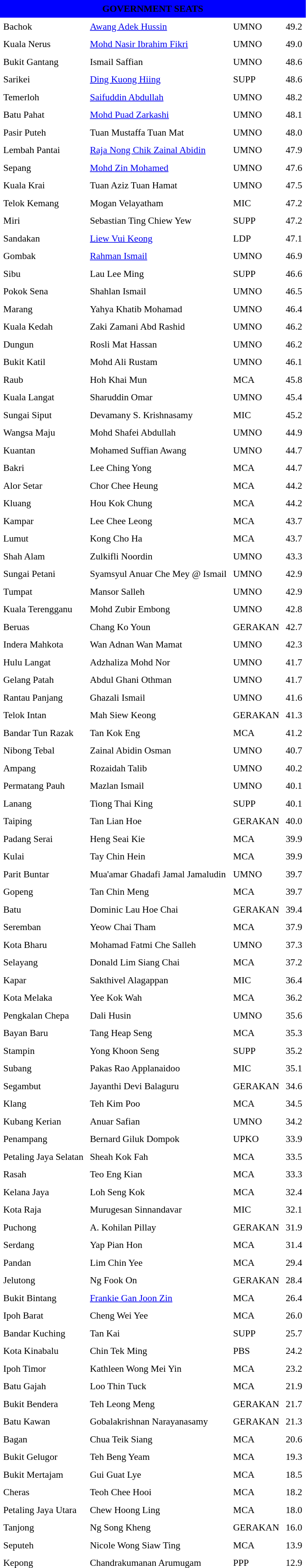<table class="toccolours" cellpadding="5" cellspacing="0" style="float:left; margin-right:.5em; margin-top:.4em; font-size:90%;">
<tr>
<td colspan="4"  style="text-align:center; background:blue;"><span><strong>GOVERNMENT SEATS</strong></span></td>
</tr>
<tr>
<td>Bachok</td>
<td><a href='#'>Awang Adek Hussin</a></td>
<td>UMNO</td>
<td style="text-align:center;">49.2</td>
</tr>
<tr>
<td>Kuala Nerus</td>
<td><a href='#'>Mohd Nasir Ibrahim Fikri</a></td>
<td>UMNO</td>
<td style="text-align:center;">49.0</td>
</tr>
<tr>
<td>Bukit Gantang</td>
<td>Ismail Saffian</td>
<td>UMNO</td>
<td style="text-align:center;">48.6</td>
</tr>
<tr>
<td>Sarikei</td>
<td><a href='#'>Ding Kuong Hiing</a></td>
<td>SUPP</td>
<td style="text-align:center;">48.6</td>
</tr>
<tr>
<td>Temerloh</td>
<td><a href='#'>Saifuddin Abdullah</a></td>
<td>UMNO</td>
<td style="text-align:center;">48.2</td>
</tr>
<tr>
<td>Batu Pahat</td>
<td><a href='#'>Mohd Puad Zarkashi</a></td>
<td>UMNO</td>
<td style="text-align:center;">48.1</td>
</tr>
<tr>
<td>Pasir Puteh</td>
<td>Tuan Mustaffa Tuan Mat</td>
<td>UMNO</td>
<td style="text-align:center;">48.0</td>
</tr>
<tr>
<td>Lembah Pantai</td>
<td><a href='#'>Raja Nong Chik Zainal Abidin</a></td>
<td>UMNO</td>
<td style="text-align:center;">47.9</td>
</tr>
<tr>
<td>Sepang</td>
<td><a href='#'>Mohd Zin Mohamed</a></td>
<td>UMNO</td>
<td style="text-align:center;">47.6</td>
</tr>
<tr>
<td>Kuala Krai</td>
<td>Tuan Aziz Tuan Hamat</td>
<td>UMNO</td>
<td style="text-align:center;">47.5</td>
</tr>
<tr>
<td>Telok Kemang</td>
<td>Mogan Velayatham</td>
<td>MIC</td>
<td style="text-align:center;">47.2</td>
</tr>
<tr>
<td>Miri</td>
<td>Sebastian Ting Chiew Yew</td>
<td>SUPP</td>
<td style="text-align:center;">47.2</td>
</tr>
<tr>
<td>Sandakan</td>
<td><a href='#'>Liew Vui Keong</a></td>
<td>LDP</td>
<td style="text-align:center;">47.1</td>
</tr>
<tr>
<td>Gombak</td>
<td><a href='#'>Rahman Ismail</a></td>
<td>UMNO</td>
<td style="text-align:center;">46.9</td>
</tr>
<tr>
<td>Sibu</td>
<td>Lau Lee Ming</td>
<td>SUPP</td>
<td style="text-align:center;">46.6</td>
</tr>
<tr>
<td>Pokok Sena</td>
<td>Shahlan Ismail</td>
<td>UMNO</td>
<td style="text-align:center;">46.5</td>
</tr>
<tr>
<td>Marang</td>
<td>Yahya Khatib Mohamad</td>
<td>UMNO</td>
<td style="text-align:center;">46.4</td>
</tr>
<tr>
<td>Kuala Kedah</td>
<td>Zaki Zamani Abd Rashid</td>
<td>UMNO</td>
<td style="text-align:center;">46.2</td>
</tr>
<tr>
<td>Dungun</td>
<td>Rosli Mat Hassan</td>
<td>UMNO</td>
<td style="text-align:center;">46.2</td>
</tr>
<tr>
<td>Bukit Katil</td>
<td>Mohd Ali Rustam</td>
<td>UMNO</td>
<td style="text-align:center;">46.1</td>
</tr>
<tr>
<td>Raub</td>
<td>Hoh Khai Mun</td>
<td>MCA</td>
<td style="text-align:center;">45.8</td>
</tr>
<tr>
<td>Kuala Langat</td>
<td>Sharuddin Omar</td>
<td>UMNO</td>
<td style="text-align:center;">45.4</td>
</tr>
<tr>
<td>Sungai Siput</td>
<td>Devamany S. Krishnasamy</td>
<td>MIC</td>
<td style="text-align:center;">45.2</td>
</tr>
<tr>
<td>Wangsa Maju</td>
<td>Mohd Shafei Abdullah</td>
<td>UMNO</td>
<td style="text-align:center;">44.9</td>
</tr>
<tr>
<td>Kuantan</td>
<td>Mohamed Suffian Awang</td>
<td>UMNO</td>
<td style="text-align:center;">44.7</td>
</tr>
<tr>
<td>Bakri</td>
<td>Lee Ching Yong</td>
<td>MCA</td>
<td style="text-align:center;">44.7</td>
</tr>
<tr>
<td>Alor Setar</td>
<td>Chor Chee Heung</td>
<td>MCA</td>
<td style="text-align:center;">44.2</td>
</tr>
<tr>
<td>Kluang</td>
<td>Hou Kok Chung</td>
<td>MCA</td>
<td style="text-align:center;">44.2</td>
</tr>
<tr>
<td>Kampar</td>
<td>Lee Chee Leong</td>
<td>MCA</td>
<td style="text-align:center;">43.7</td>
</tr>
<tr>
<td>Lumut</td>
<td>Kong Cho Ha</td>
<td>MCA</td>
<td style="text-align:center;">43.7</td>
</tr>
<tr>
<td>Shah Alam</td>
<td>Zulkifli Noordin</td>
<td>UMNO</td>
<td style="text-align:center;">43.3</td>
</tr>
<tr>
<td>Sungai Petani</td>
<td>Syamsyul Anuar Che Mey @ Ismail</td>
<td>UMNO</td>
<td style="text-align:center;">42.9</td>
</tr>
<tr>
<td>Tumpat</td>
<td>Mansor Salleh</td>
<td>UMNO</td>
<td style="text-align:center;">42.9</td>
</tr>
<tr>
<td>Kuala Terengganu</td>
<td>Mohd Zubir Embong</td>
<td>UMNO</td>
<td style="text-align:center;">42.8</td>
</tr>
<tr>
<td>Beruas</td>
<td>Chang Ko Youn</td>
<td>GERAKAN</td>
<td style="text-align:center;">42.7</td>
</tr>
<tr>
<td>Indera Mahkota</td>
<td>Wan Adnan Wan Mamat</td>
<td>UMNO</td>
<td style="text-align:center;">42.3</td>
</tr>
<tr>
<td>Hulu Langat</td>
<td>Adzhaliza Mohd Nor</td>
<td>UMNO</td>
<td style="text-align:center;">41.7</td>
</tr>
<tr>
<td>Gelang Patah</td>
<td>Abdul Ghani Othman</td>
<td>UMNO</td>
<td style="text-align:center;">41.7</td>
</tr>
<tr>
<td>Rantau Panjang</td>
<td>Ghazali Ismail</td>
<td>UMNO</td>
<td style="text-align:center;">41.6</td>
</tr>
<tr>
<td>Telok Intan</td>
<td>Mah Siew Keong</td>
<td>GERAKAN</td>
<td style="text-align:center;">41.3</td>
</tr>
<tr>
<td>Bandar Tun Razak</td>
<td>Tan Kok Eng</td>
<td>MCA</td>
<td style="text-align:center;">41.2</td>
</tr>
<tr>
<td>Nibong Tebal</td>
<td>Zainal Abidin Osman</td>
<td>UMNO</td>
<td style="text-align:center;">40.7</td>
</tr>
<tr>
<td>Ampang</td>
<td>Rozaidah Talib</td>
<td>UMNO</td>
<td style="text-align:center;">40.2</td>
</tr>
<tr>
<td>Permatang Pauh</td>
<td>Mazlan Ismail</td>
<td>UMNO</td>
<td style="text-align:center;">40.1</td>
</tr>
<tr>
<td>Lanang</td>
<td>Tiong Thai King</td>
<td>SUPP</td>
<td style="text-align:center;">40.1</td>
</tr>
<tr>
<td>Taiping</td>
<td>Tan Lian Hoe</td>
<td>GERAKAN</td>
<td style="text-align:center;">40.0</td>
</tr>
<tr>
<td>Padang Serai</td>
<td>Heng Seai Kie</td>
<td>MCA</td>
<td style="text-align:center;">39.9</td>
</tr>
<tr>
<td>Kulai</td>
<td>Tay Chin Hein</td>
<td>MCA</td>
<td style="text-align:center;">39.9</td>
</tr>
<tr>
<td>Parit Buntar</td>
<td>Mua'amar Ghadafi Jamal Jamaludin</td>
<td>UMNO</td>
<td style="text-align:center;">39.7</td>
</tr>
<tr>
<td>Gopeng</td>
<td>Tan Chin Meng</td>
<td>MCA</td>
<td style="text-align:center;">39.7</td>
</tr>
<tr>
<td>Batu</td>
<td>Dominic Lau Hoe Chai</td>
<td>GERAKAN</td>
<td style="text-align:center;">39.4</td>
</tr>
<tr>
<td>Seremban</td>
<td>Yeow Chai Tham</td>
<td>MCA</td>
<td style="text-align:center;">37.9</td>
</tr>
<tr>
<td>Kota Bharu</td>
<td>Mohamad Fatmi Che Salleh</td>
<td>UMNO</td>
<td style="text-align:center;">37.3</td>
</tr>
<tr>
<td>Selayang</td>
<td>Donald Lim Siang Chai</td>
<td>MCA</td>
<td style="text-align:center;">37.2</td>
</tr>
<tr>
<td>Kapar</td>
<td>Sakthivel Alagappan</td>
<td>MIC</td>
<td style="text-align:center;">36.4</td>
</tr>
<tr>
<td>Kota Melaka</td>
<td>Yee Kok Wah</td>
<td>MCA</td>
<td style="text-align:center;">36.2</td>
</tr>
<tr>
<td>Pengkalan Chepa</td>
<td>Dali Husin</td>
<td>UMNO</td>
<td style="text-align:center;">35.6</td>
</tr>
<tr>
<td>Bayan Baru</td>
<td>Tang Heap Seng</td>
<td>MCA</td>
<td style="text-align:center;">35.3</td>
</tr>
<tr>
<td>Stampin</td>
<td>Yong Khoon Seng</td>
<td>SUPP</td>
<td style="text-align:center;">35.2</td>
</tr>
<tr>
<td>Subang</td>
<td>Pakas Rao Applanaidoo</td>
<td>MIC</td>
<td style="text-align:center;">35.1</td>
</tr>
<tr>
<td>Segambut</td>
<td>Jayanthi Devi Balaguru</td>
<td>GERAKAN</td>
<td style="text-align:center;">34.6</td>
</tr>
<tr>
<td>Klang</td>
<td>Teh Kim Poo</td>
<td>MCA</td>
<td style="text-align:center;">34.5</td>
</tr>
<tr>
<td>Kubang Kerian</td>
<td>Anuar Safian</td>
<td>UMNO</td>
<td style="text-align:center;">34.2</td>
</tr>
<tr>
<td>Penampang</td>
<td>Bernard Giluk Dompok</td>
<td>UPKO</td>
<td style="text-align:center;">33.9</td>
</tr>
<tr>
<td>Petaling Jaya Selatan</td>
<td>Sheah Kok Fah</td>
<td>MCA</td>
<td style="text-align:center;">33.5</td>
</tr>
<tr>
<td>Rasah</td>
<td>Teo Eng Kian</td>
<td>MCA</td>
<td style="text-align:center;">33.3</td>
</tr>
<tr>
<td>Kelana Jaya</td>
<td>Loh Seng Kok</td>
<td>MCA</td>
<td style="text-align:center;">32.4</td>
</tr>
<tr>
<td>Kota Raja</td>
<td>Murugesan Sinnandavar</td>
<td>MIC</td>
<td style="text-align:center;">32.1</td>
</tr>
<tr>
<td>Puchong</td>
<td>A. Kohilan Pillay</td>
<td>GERAKAN</td>
<td style="text-align:center;">31.9</td>
</tr>
<tr>
<td>Serdang</td>
<td>Yap Pian Hon</td>
<td>MCA</td>
<td style="text-align:center;">31.4</td>
</tr>
<tr>
<td>Pandan</td>
<td>Lim Chin Yee</td>
<td>MCA</td>
<td style="text-align:center;">29.4</td>
</tr>
<tr>
<td>Jelutong</td>
<td>Ng Fook On</td>
<td>GERAKAN</td>
<td style="text-align:center;">28.4</td>
</tr>
<tr>
<td>Bukit Bintang</td>
<td><a href='#'>Frankie Gan Joon Zin</a></td>
<td>MCA</td>
<td style="text-align:center;">26.4</td>
</tr>
<tr>
<td>Ipoh Barat</td>
<td>Cheng Wei Yee</td>
<td>MCA</td>
<td style="text-align:center;">26.0</td>
</tr>
<tr>
<td>Bandar Kuching</td>
<td>Tan Kai</td>
<td>SUPP</td>
<td style="text-align:center;">25.7</td>
</tr>
<tr>
<td>Kota Kinabalu</td>
<td>Chin Tek Ming</td>
<td>PBS</td>
<td style="text-align:center;">24.2</td>
</tr>
<tr>
<td>Ipoh Timor</td>
<td>Kathleen Wong Mei Yin</td>
<td>MCA</td>
<td style="text-align:center;">23.2</td>
</tr>
<tr>
<td>Batu Gajah</td>
<td>Loo Thin Tuck</td>
<td>MCA</td>
<td style="text-align:center;">21.9</td>
</tr>
<tr>
<td>Bukit Bendera</td>
<td>Teh Leong Meng</td>
<td>GERAKAN</td>
<td style="text-align:center;">21.7</td>
</tr>
<tr>
<td>Batu Kawan</td>
<td>Gobalakrishnan Narayanasamy</td>
<td>GERAKAN</td>
<td style="text-align:center;">21.3</td>
</tr>
<tr>
<td>Bagan</td>
<td>Chua Teik Siang</td>
<td>MCA</td>
<td style="text-align:center;">20.6</td>
</tr>
<tr>
<td>Bukit Gelugor</td>
<td>Teh Beng Yeam</td>
<td>MCA</td>
<td style="text-align:center;">19.3</td>
</tr>
<tr>
<td>Bukit Mertajam</td>
<td>Gui Guat Lye</td>
<td>MCA</td>
<td style="text-align:center;">18.5</td>
</tr>
<tr>
<td>Cheras</td>
<td>Teoh Chee Hooi</td>
<td>MCA</td>
<td style="text-align:center;">18.2</td>
</tr>
<tr>
<td>Petaling Jaya Utara</td>
<td>Chew Hoong Ling</td>
<td>MCA</td>
<td style="text-align:center;">18.0</td>
</tr>
<tr>
<td>Tanjong</td>
<td>Ng Song Kheng</td>
<td>GERAKAN</td>
<td style="text-align:center;">16.0</td>
</tr>
<tr>
<td>Seputeh</td>
<td>Nicole Wong Siaw Ting</td>
<td>MCA</td>
<td style="text-align:center;">13.9</td>
</tr>
<tr>
<td>Kepong</td>
<td>Chandrakumanan Arumugam</td>
<td>PPP</td>
<td style="text-align:center;">12.9</td>
</tr>
<tr>
</tr>
</table>
